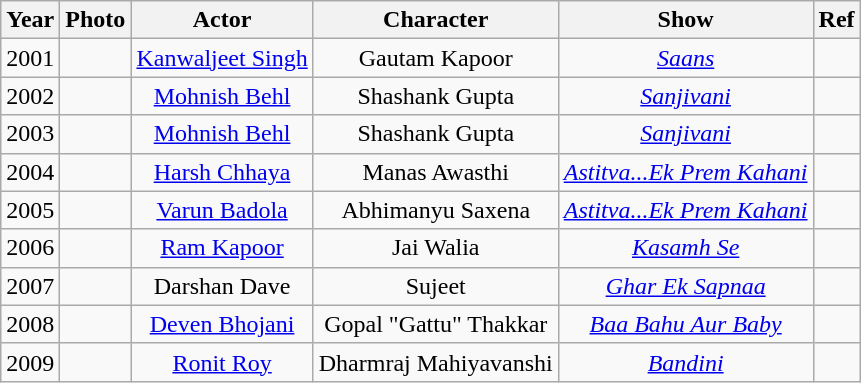<table class="wikitable sortable" style="text-align:center;">
<tr>
<th>Year</th>
<th>Photo</th>
<th>Actor</th>
<th>Character</th>
<th>Show</th>
<th>Ref</th>
</tr>
<tr>
<td>2001</td>
<td style="text-align:center"></td>
<td><a href='#'>Kanwaljeet Singh</a></td>
<td>Gautam Kapoor</td>
<td><em><a href='#'>Saans</a></em></td>
<td></td>
</tr>
<tr>
<td>2002</td>
<td style="text-align:center"></td>
<td><a href='#'>Mohnish Behl</a></td>
<td>Shashank Gupta</td>
<td><em><a href='#'>Sanjivani</a></em></td>
<td></td>
</tr>
<tr>
<td>2003</td>
<td style="text-align:center"></td>
<td><a href='#'>Mohnish Behl</a></td>
<td>Shashank Gupta</td>
<td><em><a href='#'>Sanjivani</a></em></td>
<td></td>
</tr>
<tr>
<td>2004</td>
<td style="text-align:center"></td>
<td><a href='#'>Harsh Chhaya</a></td>
<td>Manas Awasthi</td>
<td><em><a href='#'>Astitva...Ek Prem Kahani</a></em></td>
<td></td>
</tr>
<tr>
<td>2005</td>
<td style="text-align:center"></td>
<td><a href='#'>Varun Badola</a></td>
<td>Abhimanyu Saxena</td>
<td><em><a href='#'>Astitva...Ek Prem Kahani</a></em></td>
<td></td>
</tr>
<tr>
<td>2006</td>
<td style="text-align:center"></td>
<td><a href='#'>Ram Kapoor</a></td>
<td>Jai Walia</td>
<td><em><a href='#'>Kasamh Se</a></em></td>
<td></td>
</tr>
<tr>
<td>2007</td>
<td style="text-align:center"></td>
<td>Darshan Dave</td>
<td>Sujeet</td>
<td><em><a href='#'>Ghar Ek Sapnaa</a></em></td>
<td></td>
</tr>
<tr>
<td>2008</td>
<td style="text-align:center"></td>
<td><a href='#'>Deven Bhojani</a></td>
<td>Gopal "Gattu" Thakkar</td>
<td><em><a href='#'>Baa Bahu Aur Baby</a></em></td>
<td></td>
</tr>
<tr>
<td>2009</td>
<td style="text-align:center"></td>
<td><a href='#'>Ronit Roy</a></td>
<td>Dharmraj Mahiyavanshi</td>
<td><em><a href='#'>Bandini</a></em></td>
<td></td>
</tr>
</table>
